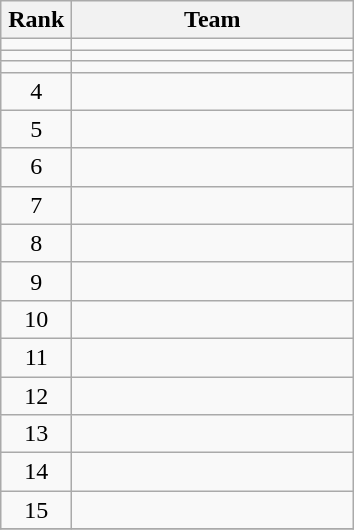<table class="wikitable" style="text-align: center;">
<tr>
<th width=40>Rank</th>
<th width=180>Team</th>
</tr>
<tr align=center>
<td></td>
<td style="text-align:left;"></td>
</tr>
<tr align=center>
<td></td>
<td style="text-align:left;"></td>
</tr>
<tr align=center>
<td></td>
<td style="text-align:left;"></td>
</tr>
<tr align=center>
<td>4</td>
<td style="text-align:left;"></td>
</tr>
<tr align=center>
<td>5</td>
<td style="text-align:left;"></td>
</tr>
<tr align=center>
<td>6</td>
<td style="text-align:left;"></td>
</tr>
<tr align=center>
<td>7</td>
<td style="text-align:left;"></td>
</tr>
<tr align=center>
<td>8</td>
<td style="text-align:left;"></td>
</tr>
<tr align=center>
<td>9</td>
<td style="text-align:left;"></td>
</tr>
<tr align=center>
<td>10</td>
<td style="text-align:left;"></td>
</tr>
<tr align=center>
<td>11</td>
<td style="text-align:left;"></td>
</tr>
<tr align=center>
<td>12</td>
<td style="text-align:left;"></td>
</tr>
<tr align=center>
<td>13</td>
<td style="text-align:left;"></td>
</tr>
<tr align=center>
<td>14</td>
<td style="text-align:left;"></td>
</tr>
<tr align=center>
<td>15</td>
<td style="text-align:left;"></td>
</tr>
<tr>
</tr>
</table>
